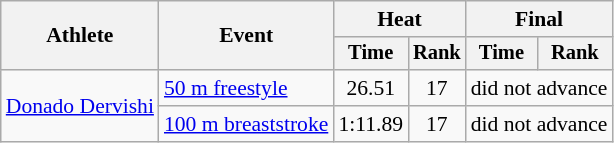<table class=wikitable style="font-size:90%">
<tr>
<th rowspan="2">Athlete</th>
<th rowspan="2">Event</th>
<th colspan="2">Heat</th>
<th colspan="2">Final</th>
</tr>
<tr style="font-size:95%">
<th>Time</th>
<th>Rank</th>
<th>Time</th>
<th>Rank</th>
</tr>
<tr align=center>
<td align=left rowspan=2><a href='#'>Donado Dervishi</a></td>
<td align=left><a href='#'>50 m freestyle</a></td>
<td>26.51</td>
<td>17</td>
<td colspan=2>did not advance</td>
</tr>
<tr align=center>
<td align=left><a href='#'>100 m breaststroke</a></td>
<td>1:11.89</td>
<td>17</td>
<td colspan=2>did not advance</td>
</tr>
</table>
